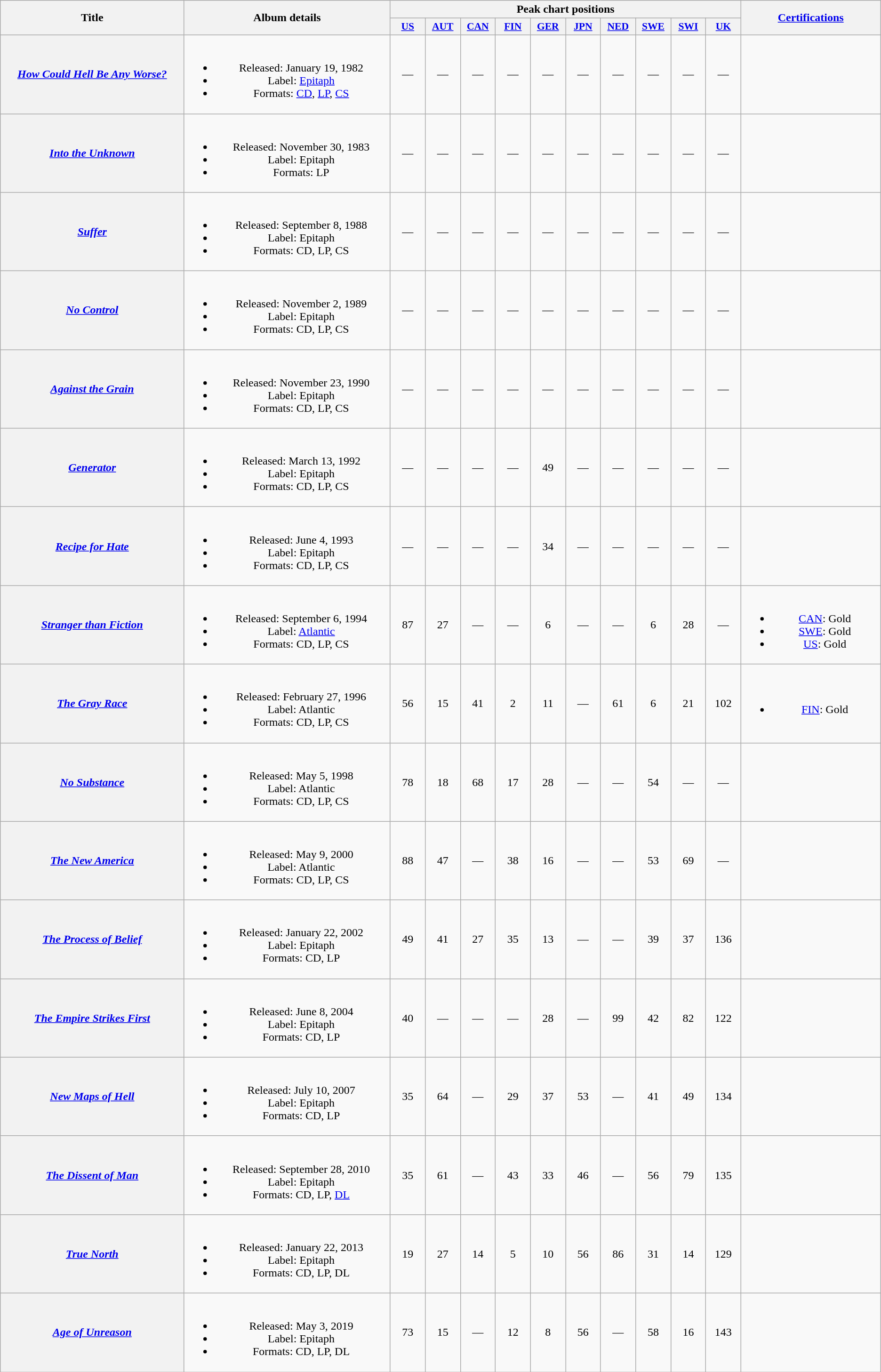<table class="wikitable plainrowheaders" style="text-align:center;">
<tr>
<th scope="col" rowspan="2" style="width:16em;">Title</th>
<th scope="col" rowspan="2" style="width:18em;">Album details</th>
<th scope="col" colspan="10">Peak chart positions</th>
<th scope="col" rowspan="2" style="width:12em;"><a href='#'>Certifications</a></th>
</tr>
<tr>
<th scope="col" style="width:3em;font-size:90%;"><a href='#'>US</a><br></th>
<th scope="col" style="width:3em;font-size:90%;"><a href='#'>AUT</a><br></th>
<th scope="col" style="width:3em;font-size:90%;"><a href='#'>CAN</a><br></th>
<th scope="col" style="width:3em;font-size:90%;"><a href='#'>FIN</a><br></th>
<th scope="col" style="width:3em;font-size:90%;"><a href='#'>GER</a><br></th>
<th scope="col" style="width:3em;font-size:90%;"><a href='#'>JPN</a><br></th>
<th scope="col" style="width:3em;font-size:90%;"><a href='#'>NED</a><br></th>
<th scope="col" style="width:3em;font-size:90%;"><a href='#'>SWE</a><br></th>
<th scope="col" style="width:3em;font-size:90%;"><a href='#'>SWI</a><br></th>
<th scope="col" style="width:3em;font-size:90%;"><a href='#'>UK</a><br></th>
</tr>
<tr>
<th scope="row"><em><a href='#'>How Could Hell Be Any Worse?</a></em></th>
<td><br><ul><li>Released: January 19, 1982</li><li>Label: <a href='#'>Epitaph</a></li><li>Formats: <a href='#'>CD</a>, <a href='#'>LP</a>, <a href='#'>CS</a></li></ul></td>
<td>—</td>
<td>—</td>
<td>—</td>
<td>—</td>
<td>—</td>
<td>—</td>
<td>—</td>
<td>—</td>
<td>—</td>
<td>—</td>
<td></td>
</tr>
<tr>
<th scope="row"><em><a href='#'>Into the Unknown</a></em></th>
<td><br><ul><li>Released: November 30, 1983</li><li>Label: Epitaph</li><li>Formats: LP</li></ul></td>
<td>—</td>
<td>—</td>
<td>—</td>
<td>—</td>
<td>—</td>
<td>—</td>
<td>—</td>
<td>—</td>
<td>—</td>
<td>—</td>
<td></td>
</tr>
<tr>
<th scope="row"><em><a href='#'>Suffer</a></em></th>
<td><br><ul><li>Released: September 8, 1988</li><li>Label: Epitaph</li><li>Formats: CD, LP, CS</li></ul></td>
<td>—</td>
<td>—</td>
<td>—</td>
<td>—</td>
<td>—</td>
<td>—</td>
<td>—</td>
<td>—</td>
<td>—</td>
<td>—</td>
<td></td>
</tr>
<tr>
<th scope="row"><em><a href='#'>No Control</a></em></th>
<td><br><ul><li>Released: November 2, 1989</li><li>Label: Epitaph</li><li>Formats: CD, LP, CS</li></ul></td>
<td>—</td>
<td>—</td>
<td>—</td>
<td>—</td>
<td>—</td>
<td>—</td>
<td>—</td>
<td>—</td>
<td>—</td>
<td>—</td>
<td></td>
</tr>
<tr>
<th scope="row"><em><a href='#'>Against the Grain</a></em></th>
<td><br><ul><li>Released: November 23, 1990</li><li>Label: Epitaph</li><li>Formats: CD, LP, CS</li></ul></td>
<td>—</td>
<td>—</td>
<td>—</td>
<td>—</td>
<td>—</td>
<td>—</td>
<td>—</td>
<td>—</td>
<td>—</td>
<td>—</td>
<td></td>
</tr>
<tr>
<th scope="row"><em><a href='#'>Generator</a></em></th>
<td><br><ul><li>Released: March 13, 1992</li><li>Label: Epitaph</li><li>Formats: CD, LP, CS</li></ul></td>
<td>—</td>
<td>—</td>
<td>—</td>
<td>—</td>
<td>49</td>
<td>—</td>
<td>—</td>
<td>—</td>
<td>—</td>
<td>—</td>
<td></td>
</tr>
<tr>
<th scope="row"><em><a href='#'>Recipe for Hate</a></em></th>
<td><br><ul><li>Released: June 4, 1993</li><li>Label: Epitaph</li><li>Formats: CD, LP, CS</li></ul></td>
<td>—</td>
<td>—</td>
<td>—</td>
<td>—</td>
<td>34</td>
<td>—</td>
<td>—</td>
<td>—</td>
<td>—</td>
<td>—</td>
<td></td>
</tr>
<tr>
<th scope="row"><em><a href='#'>Stranger than Fiction</a></em></th>
<td><br><ul><li>Released: September 6, 1994</li><li>Label: <a href='#'>Atlantic</a></li><li>Formats: CD, LP, CS</li></ul></td>
<td>87</td>
<td>27</td>
<td>—</td>
<td>—</td>
<td>6</td>
<td>—</td>
<td>—</td>
<td>6</td>
<td>28</td>
<td>—</td>
<td><br><ul><li><a href='#'>CAN</a>: Gold</li><li><a href='#'>SWE</a>: Gold</li><li><a href='#'>US</a>: Gold</li></ul></td>
</tr>
<tr>
<th scope="row"><em><a href='#'>The Gray Race</a></em></th>
<td><br><ul><li>Released: February 27, 1996</li><li>Label: Atlantic</li><li>Formats: CD, LP, CS</li></ul></td>
<td>56</td>
<td>15</td>
<td>41</td>
<td>2</td>
<td>11</td>
<td>—</td>
<td>61</td>
<td>6</td>
<td>21</td>
<td>102</td>
<td><br><ul><li><a href='#'>FIN</a>: Gold</li></ul></td>
</tr>
<tr>
<th scope="row"><em><a href='#'>No Substance</a></em></th>
<td><br><ul><li>Released: May 5, 1998</li><li>Label: Atlantic</li><li>Formats: CD, LP, CS</li></ul></td>
<td>78</td>
<td>18</td>
<td>68</td>
<td>17</td>
<td>28</td>
<td>—</td>
<td>—</td>
<td>54</td>
<td>—</td>
<td>—</td>
<td></td>
</tr>
<tr>
<th scope="row"><em><a href='#'>The New America</a></em></th>
<td><br><ul><li>Released: May 9, 2000</li><li>Label: Atlantic</li><li>Formats: CD, LP, CS</li></ul></td>
<td>88</td>
<td>47</td>
<td>—</td>
<td>38</td>
<td>16</td>
<td>—</td>
<td>—</td>
<td>53</td>
<td>69</td>
<td>—</td>
<td></td>
</tr>
<tr>
<th scope="row"><em><a href='#'>The Process of Belief</a></em></th>
<td><br><ul><li>Released: January 22, 2002</li><li>Label: Epitaph</li><li>Formats: CD, LP</li></ul></td>
<td>49</td>
<td>41</td>
<td>27</td>
<td>35</td>
<td>13</td>
<td>—</td>
<td>—</td>
<td>39</td>
<td>37</td>
<td>136</td>
<td></td>
</tr>
<tr>
<th scope="row"><em><a href='#'>The Empire Strikes First</a></em></th>
<td><br><ul><li>Released: June 8, 2004</li><li>Label: Epitaph</li><li>Formats: CD, LP</li></ul></td>
<td>40</td>
<td>—</td>
<td>—</td>
<td>—</td>
<td>28</td>
<td>—</td>
<td>99</td>
<td>42</td>
<td>82</td>
<td>122</td>
<td></td>
</tr>
<tr>
<th scope="row"><em><a href='#'>New Maps of Hell</a></em></th>
<td><br><ul><li>Released: July 10, 2007</li><li>Label: Epitaph</li><li>Formats: CD, LP</li></ul></td>
<td>35</td>
<td>64</td>
<td>—</td>
<td>29</td>
<td>37</td>
<td>53</td>
<td>—</td>
<td>41</td>
<td>49</td>
<td>134</td>
<td></td>
</tr>
<tr>
<th scope="row"><em><a href='#'>The Dissent of Man</a></em></th>
<td><br><ul><li>Released: September 28, 2010</li><li>Label: Epitaph</li><li>Formats: CD, LP, <a href='#'>DL</a></li></ul></td>
<td>35</td>
<td>61</td>
<td>—</td>
<td>43</td>
<td>33</td>
<td>46</td>
<td>—</td>
<td>56</td>
<td>79</td>
<td>135</td>
<td></td>
</tr>
<tr>
<th scope="row"><em><a href='#'>True North</a></em></th>
<td><br><ul><li>Released: January 22, 2013</li><li>Label: Epitaph</li><li>Formats: CD, LP, DL</li></ul></td>
<td>19</td>
<td>27</td>
<td>14</td>
<td>5</td>
<td>10</td>
<td>56</td>
<td>86</td>
<td>31</td>
<td>14</td>
<td>129</td>
<td></td>
</tr>
<tr>
<th scope="row"><em><a href='#'>Age of Unreason</a></em></th>
<td><br><ul><li>Released: May 3, 2019</li><li>Label: Epitaph</li><li>Formats: CD, LP, DL</li></ul></td>
<td>73</td>
<td>15</td>
<td>—</td>
<td>12<br></td>
<td>8</td>
<td>56</td>
<td>—</td>
<td>58<br></td>
<td>16</td>
<td>143</td>
<td></td>
</tr>
</table>
